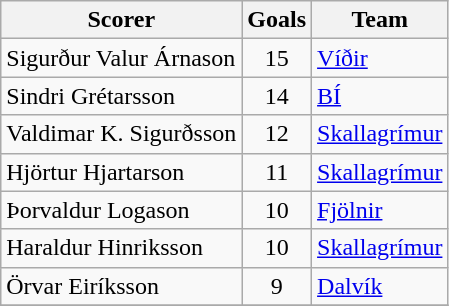<table class="wikitable">
<tr>
<th>Scorer</th>
<th>Goals</th>
<th>Team</th>
</tr>
<tr>
<td> Sigurður Valur Árnason</td>
<td align=center>15</td>
<td><a href='#'>Víðir</a></td>
</tr>
<tr>
<td> Sindri Grétarsson</td>
<td align=center>14</td>
<td><a href='#'>BÍ</a></td>
</tr>
<tr>
<td> Valdimar K. Sigurðsson</td>
<td align=center>12</td>
<td><a href='#'>Skallagrímur</a></td>
</tr>
<tr>
<td> Hjörtur Hjartarson</td>
<td align=center>11</td>
<td><a href='#'>Skallagrímur</a></td>
</tr>
<tr>
<td> Þorvaldur Logason</td>
<td align=center>10</td>
<td><a href='#'>Fjölnir</a></td>
</tr>
<tr>
<td> Haraldur Hinriksson</td>
<td align=center>10</td>
<td><a href='#'>Skallagrímur</a></td>
</tr>
<tr>
<td> Örvar Eiríksson</td>
<td align=center>9</td>
<td><a href='#'>Dalvík</a></td>
</tr>
<tr>
</tr>
</table>
